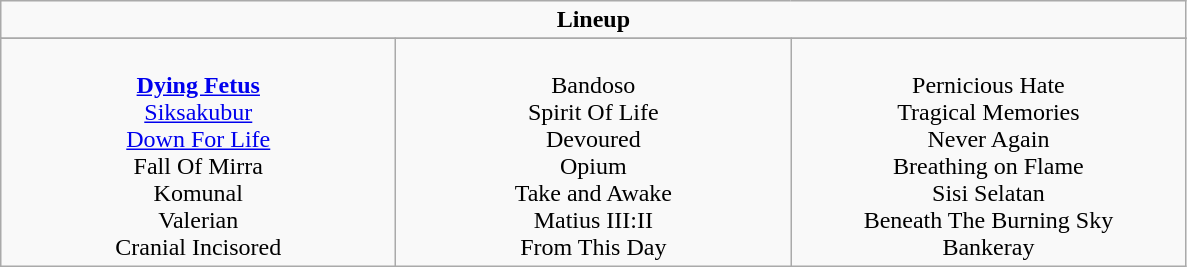<table class="wikitable">
<tr>
<td colspan="4" align="center"><strong>Lineup</strong></td>
</tr>
<tr>
</tr>
<tr>
<td valign="top" align="center" width=256><br><strong><a href='#'>Dying Fetus</a></strong><br>
<a href='#'>Siksakubur</a><br>
<a href='#'>Down For Life</a><br>
Fall Of Mirra<br>
Komunal<br>
Valerian<br>
Cranial Incisored<br></td>
<td valign="top" align="center" width=256><br>Bandoso<br>
Spirit Of Life<br>
Devoured<br>
Opium<br>
Take and Awake<br>
Matius III:II<br>
From This Day<br></td>
<td valign="top" align="center" width=256><br>Pernicious Hate<br>
Tragical Memories<br>
Never Again<br>
Breathing on Flame<br>
Sisi Selatan<br>
Beneath The Burning Sky<br>
Bankeray<br></td>
</tr>
</table>
